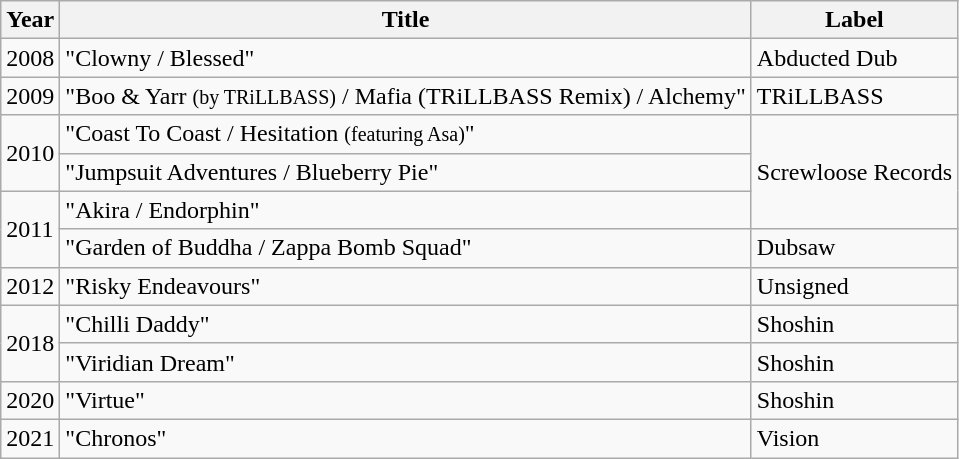<table class="wikitable">
<tr>
<th>Year</th>
<th>Title</th>
<th>Label</th>
</tr>
<tr>
<td>2008</td>
<td>"Clowny / Blessed"</td>
<td>Abducted Dub</td>
</tr>
<tr>
<td>2009</td>
<td>"Boo & Yarr <small>(by TRiLLBASS)</small> / Mafia (TRiLLBASS Remix) / Alchemy"</td>
<td>TRiLLBASS</td>
</tr>
<tr>
<td rowspan="2">2010</td>
<td>"Coast To Coast / Hesitation <small>(featuring Asa)</small>"</td>
<td rowspan="3">Screwloose Records</td>
</tr>
<tr>
<td>"Jumpsuit Adventures / Blueberry Pie"</td>
</tr>
<tr>
<td rowspan="2">2011</td>
<td>"Akira / Endorphin"</td>
</tr>
<tr>
<td>"Garden of Buddha / Zappa Bomb Squad"</td>
<td>Dubsaw</td>
</tr>
<tr>
<td>2012</td>
<td>"Risky Endeavours"</td>
<td>Unsigned</td>
</tr>
<tr>
<td rowspan="2">2018</td>
<td>"Chilli Daddy"</td>
<td>Shoshin</td>
</tr>
<tr>
<td>"Viridian Dream"</td>
<td>Shoshin</td>
</tr>
<tr>
<td>2020</td>
<td>"Virtue"</td>
<td>Shoshin</td>
</tr>
<tr>
<td>2021</td>
<td>"Chronos"</td>
<td>Vision</td>
</tr>
</table>
